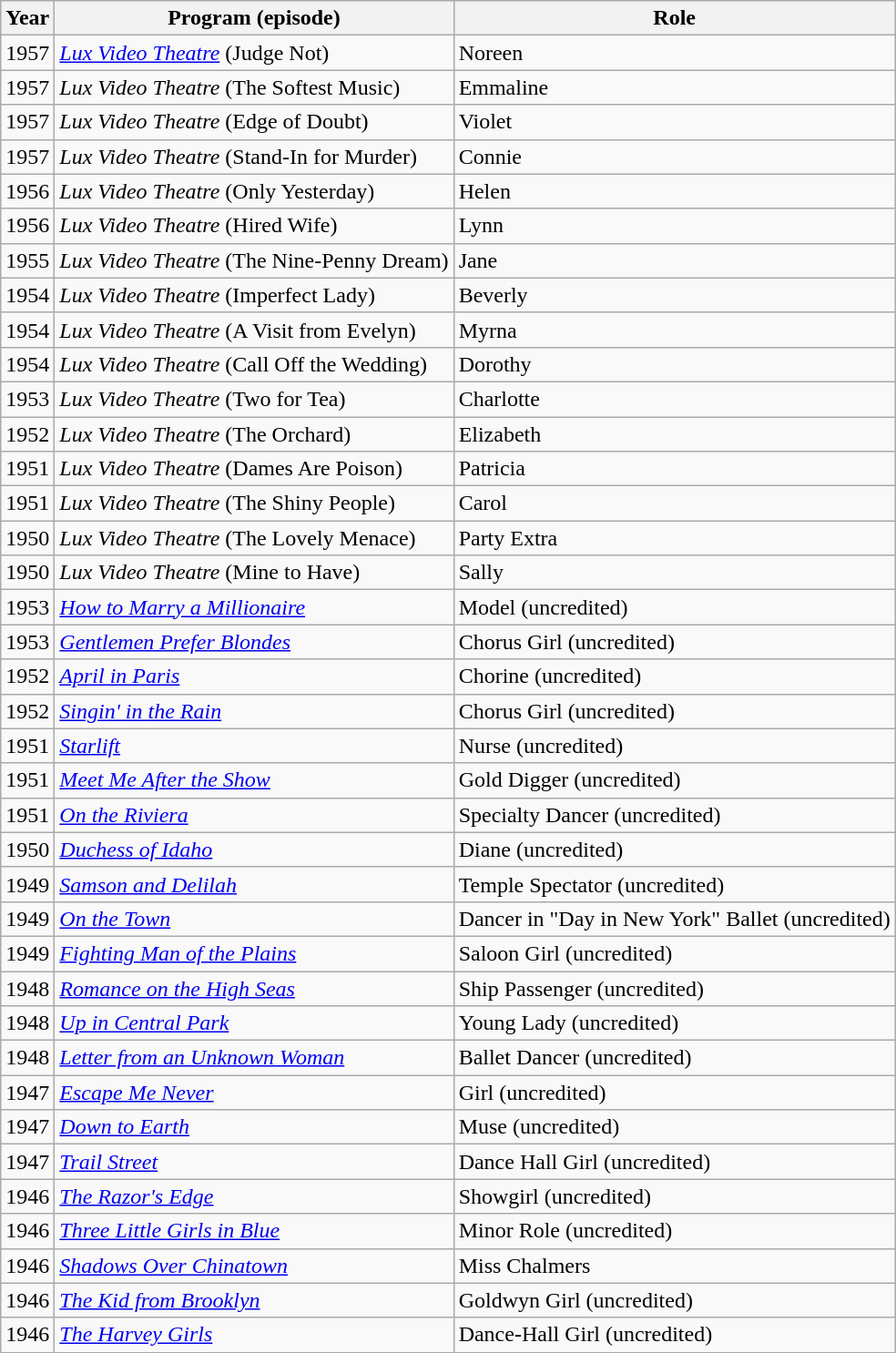<table class="wikitable">
<tr>
<th>Year</th>
<th>Program (episode)</th>
<th>Role</th>
</tr>
<tr>
<td>1957</td>
<td><em><a href='#'>Lux Video Theatre</a></em> (Judge Not)</td>
<td>Noreen</td>
</tr>
<tr>
<td>1957</td>
<td><em>Lux Video Theatre</em> (The Softest Music)</td>
<td>Emmaline</td>
</tr>
<tr>
<td>1957</td>
<td><em>Lux Video Theatre</em> (Edge of Doubt)</td>
<td>Violet</td>
</tr>
<tr>
<td>1957</td>
<td><em>Lux Video Theatre</em> (Stand-In for Murder)</td>
<td>Connie</td>
</tr>
<tr>
<td>1956</td>
<td><em>Lux Video Theatre</em> (Only Yesterday)</td>
<td>Helen</td>
</tr>
<tr>
<td>1956</td>
<td><em>Lux Video Theatre</em> (Hired Wife)</td>
<td>Lynn</td>
</tr>
<tr>
<td>1955</td>
<td><em>Lux Video Theatre</em> (The Nine-Penny Dream)</td>
<td>Jane</td>
</tr>
<tr>
<td>1954</td>
<td><em>Lux Video Theatre</em> (Imperfect Lady)</td>
<td>Beverly</td>
</tr>
<tr>
<td>1954</td>
<td><em>Lux Video Theatre</em> (A Visit from Evelyn)</td>
<td>Myrna</td>
</tr>
<tr>
<td>1954</td>
<td><em>Lux Video Theatre</em> (Call Off the Wedding)</td>
<td>Dorothy</td>
</tr>
<tr>
<td>1953</td>
<td><em>Lux Video Theatre</em> (Two for Tea)</td>
<td>Charlotte</td>
</tr>
<tr>
<td>1952</td>
<td><em>Lux Video Theatre</em> (The Orchard)</td>
<td>Elizabeth</td>
</tr>
<tr>
<td>1951</td>
<td><em>Lux Video Theatre</em> (Dames Are Poison)</td>
<td>Patricia</td>
</tr>
<tr>
<td>1951</td>
<td><em>Lux Video Theatre</em> (The Shiny People)</td>
<td>Carol</td>
</tr>
<tr>
<td>1950</td>
<td><em>Lux Video Theatre</em> (The Lovely Menace)</td>
<td>Party Extra</td>
</tr>
<tr>
<td>1950</td>
<td><em>Lux Video Theatre</em> (Mine to Have)</td>
<td>Sally</td>
</tr>
<tr>
<td>1953</td>
<td><em><a href='#'>How to Marry a Millionaire</a></em></td>
<td>Model (uncredited)</td>
</tr>
<tr>
<td>1953</td>
<td><em><a href='#'>Gentlemen Prefer Blondes</a></em></td>
<td>Chorus Girl (uncredited)</td>
</tr>
<tr>
<td>1952</td>
<td><em><a href='#'>April in Paris</a></em></td>
<td>Chorine (uncredited)</td>
</tr>
<tr>
<td>1952</td>
<td><em><a href='#'>Singin' in the Rain</a></em></td>
<td>Chorus Girl (uncredited)</td>
</tr>
<tr>
<td>1951</td>
<td><em><a href='#'>Starlift</a></em></td>
<td>Nurse (uncredited)</td>
</tr>
<tr>
<td>1951</td>
<td><em><a href='#'>Meet Me After the Show</a></em></td>
<td>Gold Digger (uncredited)</td>
</tr>
<tr>
<td>1951</td>
<td><em><a href='#'>On the Riviera</a></em></td>
<td>Specialty Dancer (uncredited)</td>
</tr>
<tr>
<td>1950</td>
<td><em><a href='#'>Duchess of Idaho</a></em></td>
<td>Diane (uncredited)</td>
</tr>
<tr>
<td>1949</td>
<td><em><a href='#'>Samson and Delilah</a></em></td>
<td>Temple Spectator (uncredited)</td>
</tr>
<tr>
<td>1949</td>
<td><em><a href='#'>On the Town</a></em></td>
<td>Dancer in "Day in New York" Ballet (uncredited)</td>
</tr>
<tr>
<td>1949</td>
<td><em><a href='#'>Fighting Man of the Plains</a></em></td>
<td>Saloon Girl (uncredited)</td>
</tr>
<tr>
<td>1948</td>
<td><em><a href='#'>Romance on the High Seas</a></em></td>
<td>Ship Passenger (uncredited)</td>
</tr>
<tr>
<td>1948</td>
<td><em><a href='#'>Up in Central Park</a></em></td>
<td>Young Lady (uncredited)</td>
</tr>
<tr>
<td>1948</td>
<td><em><a href='#'>Letter from an Unknown Woman</a></em></td>
<td>Ballet Dancer (uncredited)</td>
</tr>
<tr>
<td>1947</td>
<td><em><a href='#'>Escape Me Never</a></em></td>
<td>Girl (uncredited)</td>
</tr>
<tr>
<td>1947</td>
<td><em><a href='#'>Down to Earth</a></em></td>
<td>Muse (uncredited)</td>
</tr>
<tr>
<td>1947</td>
<td><em><a href='#'>Trail Street</a></em></td>
<td>Dance Hall Girl (uncredited)</td>
</tr>
<tr>
<td>1946</td>
<td><em><a href='#'>The Razor's Edge</a></em></td>
<td>Showgirl (uncredited)</td>
</tr>
<tr>
<td>1946</td>
<td><em><a href='#'>Three Little Girls in Blue</a></em></td>
<td>Minor Role (uncredited)</td>
</tr>
<tr>
<td>1946</td>
<td><em><a href='#'>Shadows Over Chinatown</a></em></td>
<td>Miss Chalmers</td>
</tr>
<tr>
<td>1946</td>
<td><em><a href='#'>The Kid from Brooklyn</a></em></td>
<td>Goldwyn Girl (uncredited)</td>
</tr>
<tr>
<td>1946</td>
<td><em><a href='#'>The Harvey Girls</a></em></td>
<td>Dance-Hall Girl (uncredited)</td>
</tr>
</table>
